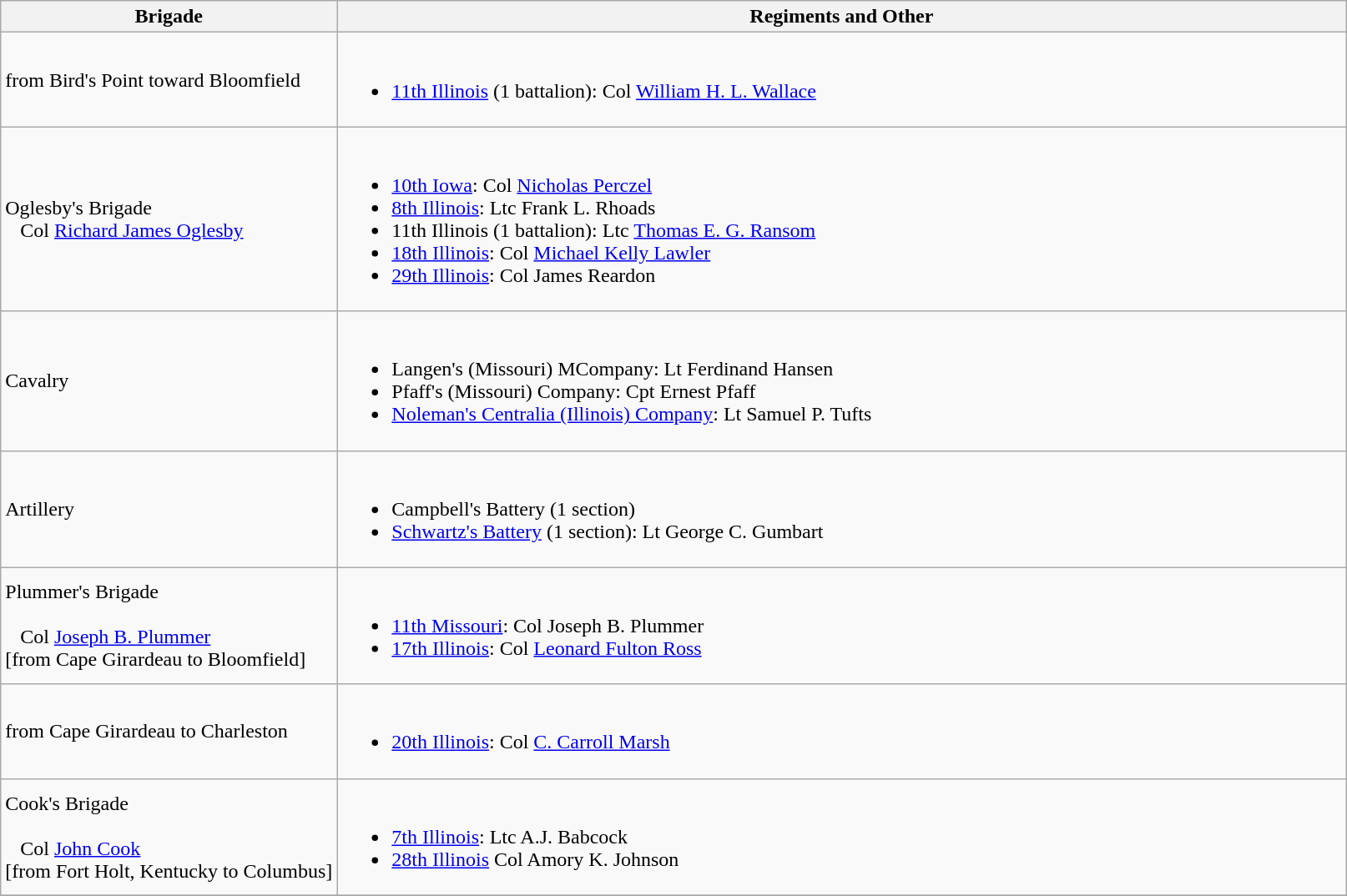<table class="wikitable">
<tr>
<th width=25%>Brigade</th>
<th>Regiments and Other</th>
</tr>
<tr>
<td>from Bird's Point toward Bloomfield</td>
<td><br><ul><li><a href='#'>11th Illinois</a> (1 battalion): Col <a href='#'>William H. L. Wallace</a></li></ul></td>
</tr>
<tr>
<td>Oglesby's Brigade<br>  
Col <a href='#'>Richard James Oglesby</a></td>
<td><br><ul><li><a href='#'>10th Iowa</a>: Col <a href='#'> Nicholas Perczel</a></li><li><a href='#'>8th Illinois</a>: Ltc Frank L. Rhoads</li><li>11th Illinois (1 battalion): Ltc <a href='#'>Thomas E. G. Ransom</a></li><li><a href='#'>18th Illinois</a>: Col <a href='#'>Michael Kelly Lawler</a></li><li><a href='#'>29th Illinois</a>: Col James Reardon</li></ul></td>
</tr>
<tr>
<td>Cavalry</td>
<td><br><ul><li>Langen's (Missouri) MCompany: Lt Ferdinand Hansen</li><li>Pfaff's (Missouri) Company: Cpt Ernest Pfaff</li><li><a href='#'>Noleman's Centralia (Illinois) Company</a>: Lt Samuel P. Tufts</li></ul></td>
</tr>
<tr>
<td>Artillery</td>
<td><br><ul><li>Campbell's Battery (1 section)</li><li><a href='#'>Schwartz's Battery</a> (1 section): Lt George C. Gumbart</li></ul></td>
</tr>
<tr>
<td>Plummer's Brigade<br><br>  
Col <a href='#'>Joseph B. Plummer</a><br>
[from Cape Girardeau to Bloomfield]</td>
<td><br><ul><li><a href='#'>11th Missouri</a>: Col Joseph B. Plummer</li><li><a href='#'>17th Illinois</a>: Col <a href='#'>Leonard Fulton Ross</a></li></ul></td>
</tr>
<tr>
<td>from Cape Girardeau to Charleston</td>
<td><br><ul><li><a href='#'>20th Illinois</a>: Col <a href='#'>C. Carroll Marsh</a></li></ul></td>
</tr>
<tr>
<td>Cook's Brigade<br><br>  
Col <a href='#'>John Cook</a><br>
[from Fort Holt, Kentucky to Columbus]</td>
<td><br><ul><li><a href='#'>7th Illinois</a>: Ltc A.J. Babcock</li><li><a href='#'>28th Illinois</a> Col Amory K. Johnson</li></ul></td>
</tr>
<tr>
</tr>
</table>
